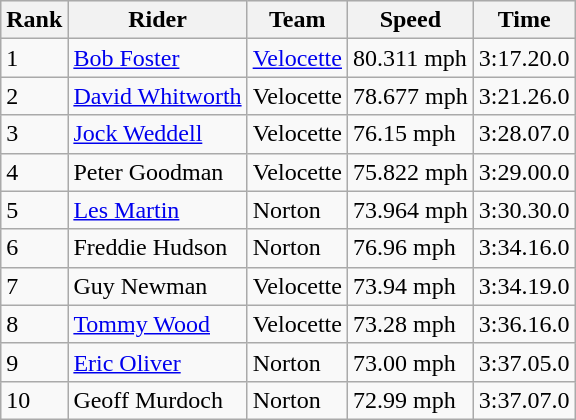<table class="wikitable">
<tr style="background:#efefef;">
<th>Rank</th>
<th>Rider</th>
<th>Team</th>
<th>Speed</th>
<th>Time</th>
</tr>
<tr>
<td>1</td>
<td> <a href='#'>Bob Foster</a></td>
<td><a href='#'>Velocette</a></td>
<td>80.311 mph</td>
<td>3:17.20.0</td>
</tr>
<tr>
<td>2</td>
<td> <a href='#'>David Whitworth</a></td>
<td>Velocette</td>
<td>78.677 mph</td>
<td>3:21.26.0</td>
</tr>
<tr>
<td>3</td>
<td> <a href='#'>Jock Weddell</a></td>
<td>Velocette</td>
<td>76.15 mph</td>
<td>3:28.07.0</td>
</tr>
<tr>
<td>4</td>
<td> Peter Goodman</td>
<td>Velocette</td>
<td>75.822 mph</td>
<td>3:29.00.0</td>
</tr>
<tr>
<td>5</td>
<td> <a href='#'>Les Martin</a></td>
<td>Norton</td>
<td>73.964 mph</td>
<td>3:30.30.0</td>
</tr>
<tr>
<td>6</td>
<td> Freddie Hudson</td>
<td>Norton</td>
<td>76.96 mph</td>
<td>3:34.16.0</td>
</tr>
<tr>
<td>7</td>
<td> Guy Newman</td>
<td>Velocette</td>
<td>73.94 mph</td>
<td>3:34.19.0</td>
</tr>
<tr>
<td>8</td>
<td> <a href='#'>Tommy Wood</a></td>
<td>Velocette</td>
<td>73.28 mph</td>
<td>3:36.16.0</td>
</tr>
<tr>
<td>9</td>
<td> <a href='#'>Eric Oliver</a></td>
<td>Norton</td>
<td>73.00 mph</td>
<td>3:37.05.0</td>
</tr>
<tr>
<td>10</td>
<td> Geoff Murdoch</td>
<td>Norton</td>
<td>72.99 mph</td>
<td>3:37.07.0</td>
</tr>
</table>
